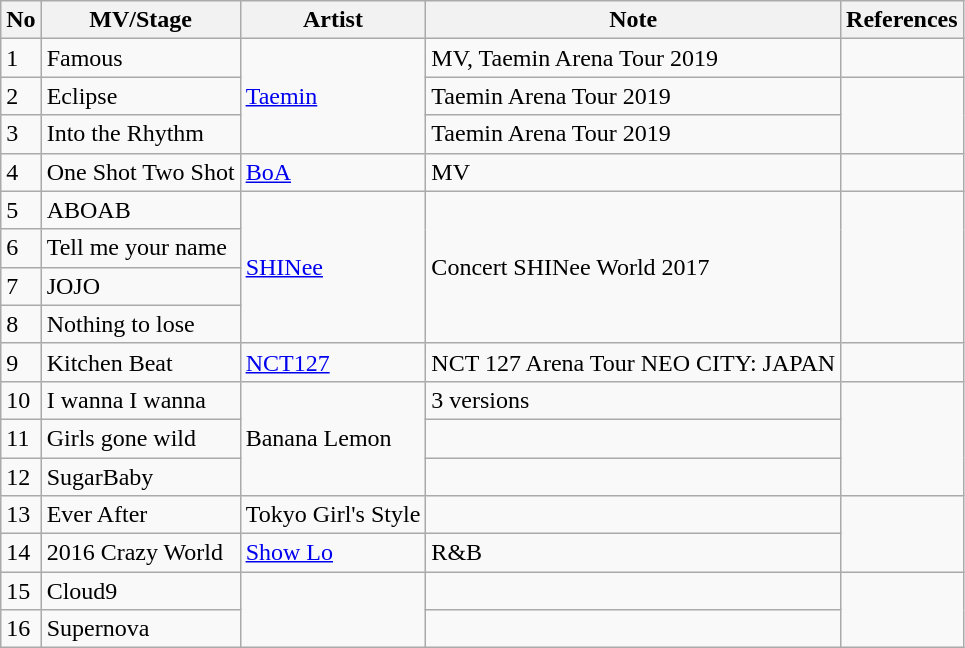<table class="wikitable sortable">
<tr>
<th>No</th>
<th>MV/Stage</th>
<th>Artist</th>
<th>Note</th>
<th>References</th>
</tr>
<tr>
<td>1</td>
<td>Famous</td>
<td rowspan="3"><a href='#'>Taemin</a></td>
<td>MV, Taemin Arena Tour 2019</td>
<td></td>
</tr>
<tr>
<td>2</td>
<td>Eclipse</td>
<td>Taemin Arena Tour 2019</td>
<td rowspan="2"></td>
</tr>
<tr>
<td>3</td>
<td>Into the Rhythm</td>
<td>Taemin Arena Tour 2019</td>
</tr>
<tr>
<td>4</td>
<td>One Shot Two Shot</td>
<td><a href='#'>BoA</a></td>
<td>MV</td>
<td></td>
</tr>
<tr>
<td>5</td>
<td>ABOAB</td>
<td rowspan="4"><a href='#'>SHINee</a></td>
<td rowspan="4">Concert SHINee World 2017</td>
<td rowspan="4"></td>
</tr>
<tr>
<td>6</td>
<td>Tell me your name</td>
</tr>
<tr>
<td>7</td>
<td>JOJO</td>
</tr>
<tr>
<td>8</td>
<td>Nothing to lose</td>
</tr>
<tr>
<td>9</td>
<td>Kitchen Beat</td>
<td><a href='#'>NCT127</a></td>
<td>NCT 127 Arena Tour NEO CITY: JAPAN</td>
<td></td>
</tr>
<tr>
<td>10</td>
<td>I wanna I wanna</td>
<td rowspan="3">Banana Lemon</td>
<td>3 versions</td>
<td rowspan="3"></td>
</tr>
<tr>
<td>11</td>
<td>Girls gone wild</td>
<td></td>
</tr>
<tr>
<td>12</td>
<td>SugarBaby</td>
<td></td>
</tr>
<tr>
<td>13</td>
<td>Ever After</td>
<td>Tokyo Girl's Style</td>
<td></td>
<td rowspan="2"></td>
</tr>
<tr>
<td>14</td>
<td>2016 Crazy World</td>
<td><a href='#'>Show Lo</a></td>
<td>R&B</td>
</tr>
<tr>
<td>15</td>
<td>Cloud9</td>
<td rowspan="2"></td>
<td></td>
<td rowspan="2"></td>
</tr>
<tr>
<td>16</td>
<td>Supernova</td>
<td></td>
</tr>
</table>
